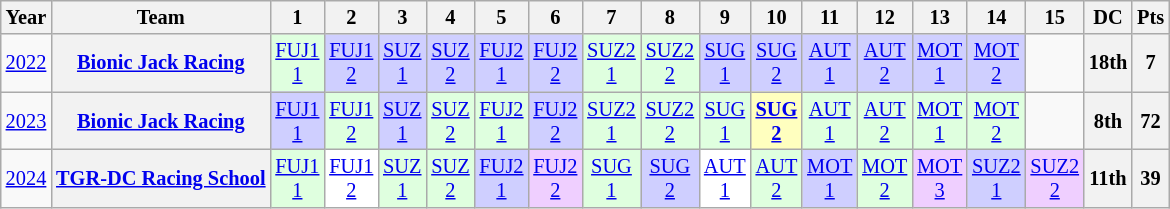<table class="wikitable" style="text-align:center; font-size:85%">
<tr>
<th>Year</th>
<th>Team</th>
<th>1</th>
<th>2</th>
<th>3</th>
<th>4</th>
<th>5</th>
<th>6</th>
<th>7</th>
<th>8</th>
<th>9</th>
<th>10</th>
<th>11</th>
<th>12</th>
<th>13</th>
<th>14</th>
<th>15</th>
<th>DC</th>
<th>Pts</th>
</tr>
<tr>
<td><a href='#'>2022</a></td>
<th><a href='#'>Bionic Jack Racing</a></th>
<td style="background:#dfffdf;"><a href='#'>FUJ1<br>1</a><br></td>
<td style="background:#cfcfff;"><a href='#'>FUJ1<br>2</a><br></td>
<td style="background:#cfcfff;"><a href='#'>SUZ<br>1</a><br></td>
<td style="background:#cfcfff;"><a href='#'>SUZ<br>2</a><br></td>
<td style="background:#cfcfff;"><a href='#'>FUJ2<br>1</a><br></td>
<td style="background:#cfcfff;"><a href='#'>FUJ2<br>2</a><br></td>
<td style="background:#dfffdf;"><a href='#'>SUZ2<br>1</a><br></td>
<td style="background:#dfffdf;"><a href='#'>SUZ2<br>2</a><br></td>
<td style="background:#cfcfff;"><a href='#'>SUG<br>1</a><br></td>
<td style="background:#cfcfff;"><a href='#'>SUG<br>2</a><br></td>
<td style="background:#cfcfff;"><a href='#'>AUT<br>1</a><br></td>
<td style="background:#cfcfff;"><a href='#'>AUT<br>2</a><br></td>
<td style="background:#cfcfff;"><a href='#'>MOT<br>1</a><br></td>
<td style="background:#cfcfff;"><a href='#'>MOT<br>2</a><br></td>
<td></td>
<th>18th</th>
<th>7</th>
</tr>
<tr>
<td><a href='#'>2023</a></td>
<th><a href='#'>Bionic Jack Racing</a></th>
<td style="background:#cfcfff;"><a href='#'>FUJ1<br>1</a><br></td>
<td style="background:#dfffdf;"><a href='#'>FUJ1<br>2</a><br></td>
<td style="background:#cfcfff;"><a href='#'>SUZ<br>1</a><br></td>
<td style="background:#dfffdf;"><a href='#'>SUZ<br>2</a><br></td>
<td style="background:#dfffdf;"><a href='#'>FUJ2<br>1</a><br></td>
<td style="background:#cfcfff;"><a href='#'>FUJ2<br>2</a><br></td>
<td style="background:#dfffdf;"><a href='#'>SUZ2<br>1</a><br></td>
<td style="background:#dfffdf;"><a href='#'>SUZ2<br>2</a><br></td>
<td style="background:#dfffdf;"><a href='#'>SUG<br>1</a><br></td>
<td style="background:#ffffbf;"><strong><a href='#'>SUG<br>2</a></strong><br></td>
<td style="background:#dfffdf;"><a href='#'>AUT<br>1</a><br></td>
<td style="background:#dfffdf;"><a href='#'>AUT<br>2</a><br></td>
<td style="background:#dfffdf;"><a href='#'>MOT<br>1</a><br></td>
<td style="background:#dfffdf;"><a href='#'>MOT<br>2</a><br></td>
<td></td>
<th>8th</th>
<th>72</th>
</tr>
<tr>
<td><a href='#'>2024</a></td>
<th><a href='#'>TGR-DC Racing School</a></th>
<td style="background:#dfffdf;"><a href='#'>FUJ1<br>1</a><br></td>
<td style="background:#FFFFFF;"><a href='#'>FUJ1<br>2</a><br></td>
<td style="background:#dfffdf;"><a href='#'>SUZ<br>1</a><br></td>
<td style="background:#dfffdf;"><a href='#'>SUZ<br>2</a><br></td>
<td style="background:#cfcfff;"><a href='#'>FUJ2<br>1</a><br></td>
<td style="background:#efcfff;"><a href='#'>FUJ2<br>2</a><br></td>
<td style="background:#dfffdf;"><a href='#'>SUG<br>1</a><br></td>
<td style="background:#cfcfff;"><a href='#'>SUG<br>2</a><br></td>
<td style="background:#FFFFFF;"><a href='#'>AUT<br>1</a><br></td>
<td style="background:#dfffdf;"><a href='#'>AUT<br>2</a><br></td>
<td style="background:#cfcfff;"><a href='#'>MOT<br>1</a><br></td>
<td style="background:#dfffdf;"><a href='#'>MOT<br>2</a><br></td>
<td style="background:#efcfff;"><a href='#'>MOT<br>3</a><br></td>
<td style="background:#cfcfff;"><a href='#'>SUZ2<br>1</a><br></td>
<td style="background:#efcfff;"><a href='#'>SUZ2<br>2</a><br></td>
<th>11th</th>
<th>39</th>
</tr>
</table>
